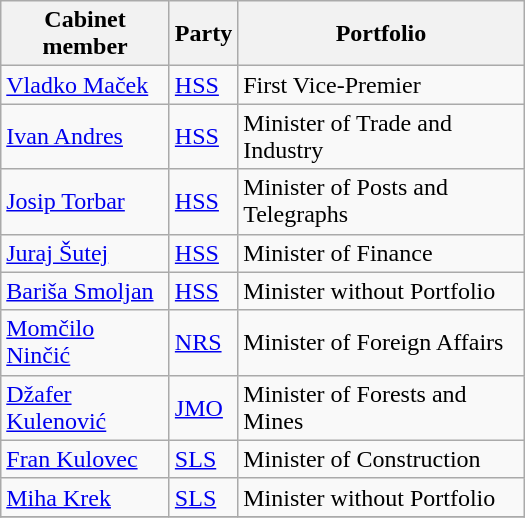<table class="wikitable" style="text-align:left;" width="350px">
<tr>
<th>Cabinet member</th>
<th>Party</th>
<th>Portfolio</th>
</tr>
<tr>
<td align=left><a href='#'>Vladko Maček</a></td>
<td><a href='#'>HSS</a></td>
<td>First Vice-Premier</td>
</tr>
<tr>
<td align=left><a href='#'>Ivan Andres</a></td>
<td><a href='#'>HSS</a></td>
<td>Minister of Trade and Industry</td>
</tr>
<tr>
<td align=left><a href='#'>Josip Torbar</a></td>
<td><a href='#'>HSS</a></td>
<td>Minister of Posts and Telegraphs</td>
</tr>
<tr>
<td align=left><a href='#'>Juraj Šutej</a></td>
<td><a href='#'>HSS</a></td>
<td>Minister of Finance</td>
</tr>
<tr>
<td align=left><a href='#'>Bariša Smoljan</a></td>
<td><a href='#'>HSS</a></td>
<td>Minister without Portfolio</td>
</tr>
<tr>
<td align=left><a href='#'>Momčilo Ninčić</a></td>
<td><a href='#'>NRS</a></td>
<td>Minister of Foreign Affairs</td>
</tr>
<tr>
<td align=left><a href='#'>Džafer Kulenović</a></td>
<td><a href='#'>JMO</a></td>
<td>Minister of Forests and Mines</td>
</tr>
<tr>
<td align=left><a href='#'>Fran Kulovec</a></td>
<td><a href='#'>SLS</a></td>
<td>Minister of Construction</td>
</tr>
<tr>
<td align=left><a href='#'>Miha Krek</a></td>
<td><a href='#'>SLS</a></td>
<td>Minister without Portfolio</td>
</tr>
<tr>
</tr>
</table>
